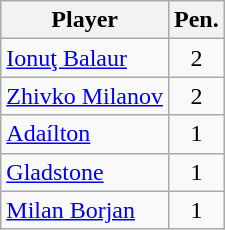<table class="wikitable" style="text-align:left;margin-left:1em;float:right">
<tr>
<th>Player</th>
<th>Pen.</th>
</tr>
<tr>
<td> <a href='#'>Ionuţ Balaur</a></td>
<td align=center>2</td>
</tr>
<tr>
<td> <a href='#'>Zhivko Milanov</a></td>
<td align=center>2</td>
</tr>
<tr>
<td> <a href='#'>Adaílton</a></td>
<td align=center>1</td>
</tr>
<tr>
<td> <a href='#'>Gladstone</a></td>
<td align=center>1</td>
</tr>
<tr>
<td> <a href='#'>Milan Borjan</a></td>
<td align=center>1</td>
</tr>
</table>
